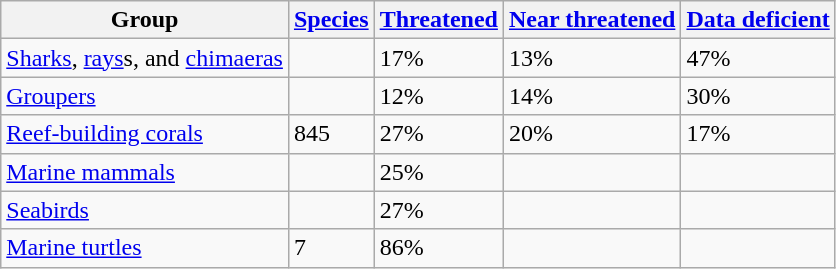<table class="wikitable">
<tr>
<th>Group</th>
<th><a href='#'>Species</a></th>
<th><a href='#'>Threatened</a></th>
<th><a href='#'>Near threatened</a></th>
<th><a href='#'>Data deficient</a></th>
</tr>
<tr>
<td><a href='#'>Sharks</a>, <a href='#'>rays</a>s, and <a href='#'>chimaeras</a></td>
<td></td>
<td>17%</td>
<td>13%</td>
<td>47%</td>
</tr>
<tr>
<td><a href='#'>Groupers</a></td>
<td></td>
<td>12%</td>
<td>14%</td>
<td>30%</td>
</tr>
<tr>
<td><a href='#'>Reef-building corals</a></td>
<td>845</td>
<td>27%</td>
<td>20%</td>
<td>17%</td>
</tr>
<tr>
<td><a href='#'>Marine mammals</a></td>
<td></td>
<td>25%</td>
<td></td>
<td></td>
</tr>
<tr>
<td><a href='#'>Seabirds</a></td>
<td></td>
<td>27%</td>
<td></td>
<td></td>
</tr>
<tr>
<td><a href='#'>Marine turtles</a></td>
<td>7</td>
<td>86%</td>
<td></td>
<td></td>
</tr>
</table>
